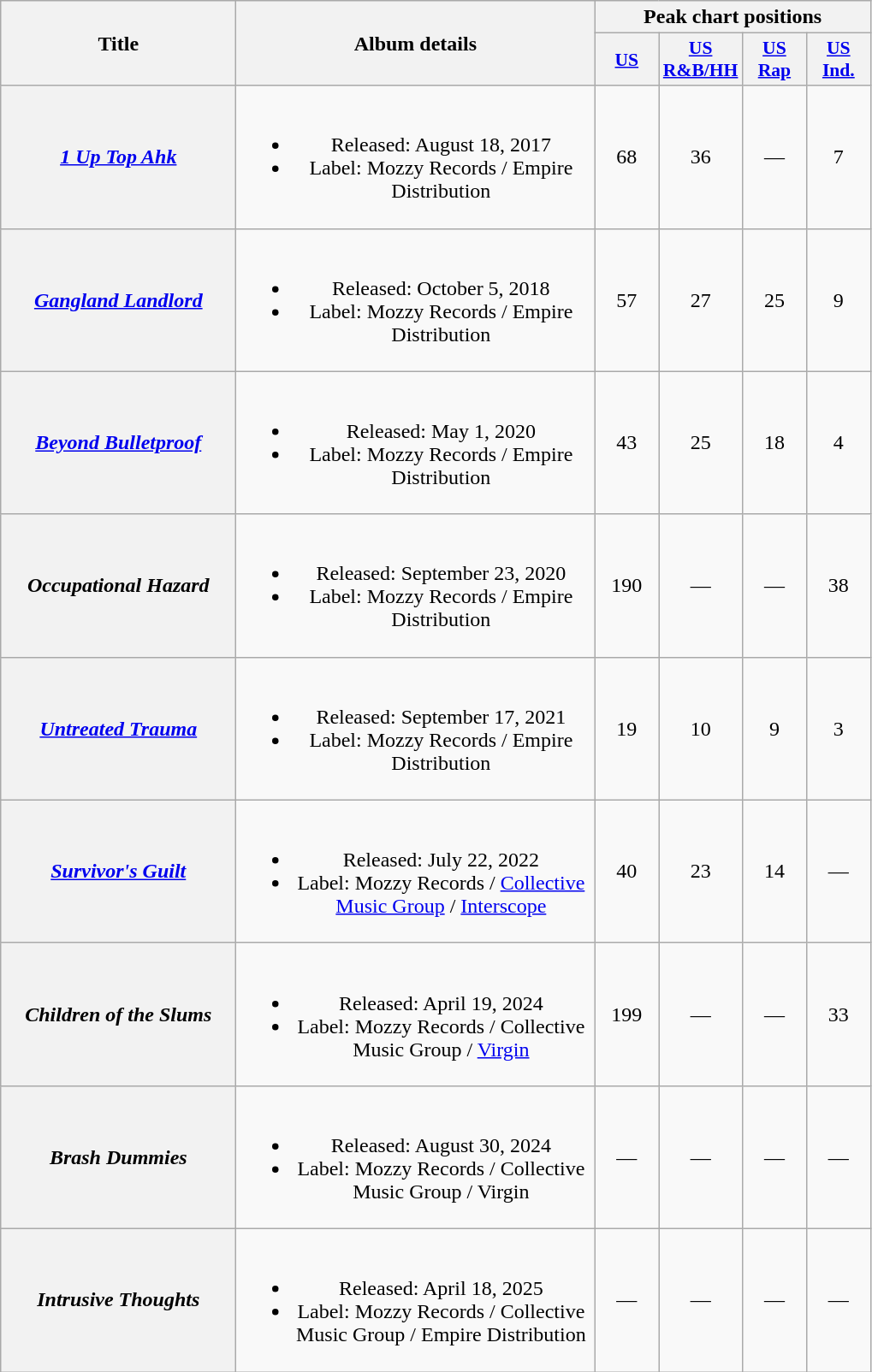<table class="wikitable plainrowheaders" style="text-align:center;">
<tr>
<th scope="col" rowspan="2" style="width:11em;">Title</th>
<th scope="col" rowspan="2" style="width:17em;">Album details</th>
<th scope="col" colspan="4">Peak chart positions</th>
</tr>
<tr>
<th scope="col" style="width:3em;font-size:90%;"><a href='#'>US</a><br></th>
<th scope="col" style="width:3em;font-size:90%;"><a href='#'>US<br>R&B/HH</a><br></th>
<th scope="col" style="width:3em;font-size:90%;"><a href='#'>US<br>Rap</a><br></th>
<th scope="col" style="width:3em;font-size:90%;"><a href='#'>US<br>Ind.</a><br></th>
</tr>
<tr>
<th scope="row"><em><a href='#'>1 Up Top Ahk</a></em></th>
<td><br><ul><li>Released: August 18, 2017</li><li>Label: Mozzy Records / Empire Distribution</li></ul></td>
<td>68</td>
<td>36</td>
<td>—</td>
<td>7</td>
</tr>
<tr>
<th scope="row"><em><a href='#'>Gangland Landlord</a></em></th>
<td><br><ul><li>Released: October 5, 2018</li><li>Label: Mozzy Records / Empire Distribution</li></ul></td>
<td>57</td>
<td>27</td>
<td>25</td>
<td>9</td>
</tr>
<tr>
<th scope="row"><em><a href='#'>Beyond Bulletproof</a></em></th>
<td><br><ul><li>Released: May 1, 2020</li><li>Label: Mozzy Records / Empire Distribution</li></ul></td>
<td>43</td>
<td>25</td>
<td>18</td>
<td>4</td>
</tr>
<tr>
<th scope="row"><em>Occupational Hazard</em></th>
<td><br><ul><li>Released: September 23, 2020</li><li>Label: Mozzy Records / Empire Distribution</li></ul></td>
<td>190</td>
<td>—</td>
<td>—</td>
<td>38</td>
</tr>
<tr>
<th scope="row"><em><a href='#'>Untreated Trauma</a></em></th>
<td><br><ul><li>Released: September 17, 2021</li><li>Label: Mozzy Records / Empire Distribution</li></ul></td>
<td>19</td>
<td>10</td>
<td>9</td>
<td>3</td>
</tr>
<tr>
<th scope="row"><a href='#'><em>Survivor's Guilt</em></a></th>
<td><br><ul><li>Released: July 22, 2022</li><li>Label: Mozzy Records / <a href='#'>Collective Music Group</a> / <a href='#'>Interscope</a></li></ul></td>
<td>40</td>
<td>23</td>
<td>14</td>
<td>—</td>
</tr>
<tr>
<th scope="row"><em>Children of the Slums</em></th>
<td><br><ul><li>Released: April 19, 2024</li><li>Label: Mozzy Records / Collective Music Group / <a href='#'>Virgin</a></li></ul></td>
<td>199<br></td>
<td>—</td>
<td>—</td>
<td>33</td>
</tr>
<tr>
<th scope="row"><em>Brash Dummies</em></th>
<td><br><ul><li>Released: August 30, 2024</li><li>Label: Mozzy Records / Collective Music Group / Virgin</li></ul></td>
<td>—</td>
<td>—</td>
<td>—</td>
<td>—</td>
</tr>
<tr>
<th scope="row"><em>Intrusive Thoughts</em></th>
<td><br><ul><li>Released: April 18, 2025</li><li>Label: Mozzy Records / Collective Music Group / Empire Distribution</li></ul></td>
<td>—</td>
<td>—</td>
<td>—</td>
<td>—</td>
</tr>
</table>
